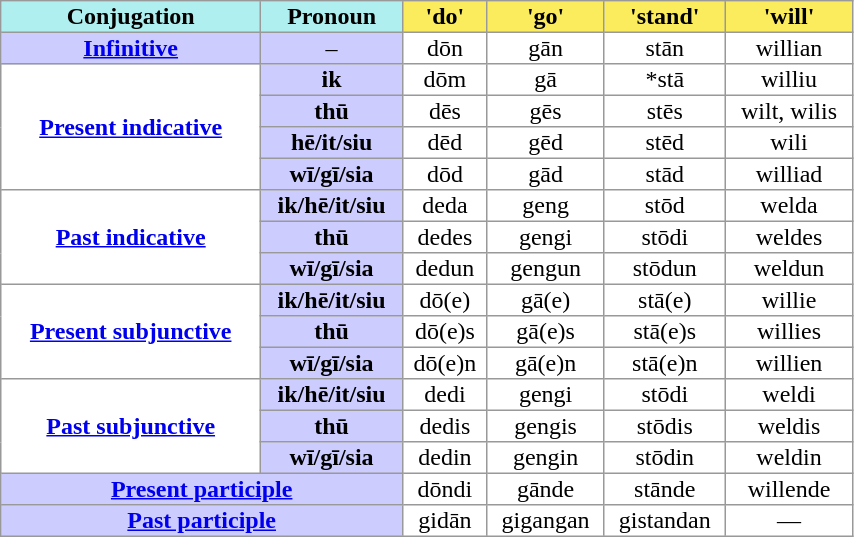<table width=45% border=1 style="text-align:center; margin:1em 1em 1em 0; border:1px #999 solid; border-collapse:collapse;">
<tr>
<th style="background:#afefef;"><strong>Conjugation</strong></th>
<th style="background:#afefef;"><strong>Pronoun</strong></th>
<th style="background:#FBEC5D;">'do'</th>
<th style="background:#FBEC5D;">'go'</th>
<th style="background:#FBEC5D;">'stand'</th>
<th style="background:#FBEC5D;">'will'</th>
</tr>
<tr>
<td style="background:#CCCCFF;"><strong><a href='#'>Infinitive</a></strong></td>
<td style="background:#CCCCFF;">–</td>
<td>dōn</td>
<td>gān</td>
<td>stān</td>
<td>willian</td>
</tr>
<tr>
<td rowspan="4"><strong><a href='#'>Present indicative</a></strong></td>
<td style="background:#CCCCFF;"><strong>ik</strong></td>
<td>dōm</td>
<td>gā</td>
<td>*stā</td>
<td>williu</td>
</tr>
<tr>
<td style="background:#CCCCFF;"><strong>thū</strong></td>
<td>dēs</td>
<td>gēs</td>
<td>stēs</td>
<td>wilt, wilis</td>
</tr>
<tr>
<td style="background:#CCCCFF;"><strong>hē/it/siu</strong></td>
<td>dēd</td>
<td>gēd</td>
<td>stēd</td>
<td>wili</td>
</tr>
<tr>
<td style="background:#CCCCFF;"><strong>wī/gī/sia</strong></td>
<td>dōd</td>
<td>gād</td>
<td>stād</td>
<td>williad</td>
</tr>
<tr>
<td rowspan="3"><strong><a href='#'>Past indicative</a></strong></td>
<td style="background:#CCCCFF;"><strong>ik/hē/it/siu</strong></td>
<td>deda</td>
<td>geng</td>
<td>stōd</td>
<td>welda</td>
</tr>
<tr>
<td style="background:#CCCCFF;"><strong>thū</strong></td>
<td>dedes</td>
<td>gengi</td>
<td>stōdi</td>
<td>weldes</td>
</tr>
<tr>
<td style="background:#CCCCFF;"><strong>wī/gī/sia</strong></td>
<td>dedun</td>
<td>gengun</td>
<td>stōdun</td>
<td>weldun</td>
</tr>
<tr>
<td rowspan="3"><strong><a href='#'>Present subjunctive</a></strong></td>
<td style="background:#CCCCFF;"><strong>ik/hē/it/siu</strong></td>
<td>dō(e)</td>
<td>gā(e)</td>
<td>stā(e)</td>
<td>willie</td>
</tr>
<tr>
<td style="background:#CCCCFF;"><strong>thū</strong></td>
<td>dō(e)s</td>
<td>gā(e)s</td>
<td>stā(e)s</td>
<td>willies</td>
</tr>
<tr>
<td style="background:#CCCCFF;"><strong>wī/gī/sia</strong></td>
<td>dō(e)n</td>
<td>gā(e)n</td>
<td>stā(e)n</td>
<td>willien</td>
</tr>
<tr>
<td rowspan="3"><strong><a href='#'>Past subjunctive</a></strong></td>
<td style="background:#CCCCFF;"><strong>ik/hē/it/siu</strong></td>
<td>dedi</td>
<td>gengi</td>
<td>stōdi</td>
<td>weldi</td>
</tr>
<tr>
<td style="background:#CCCCFF;"><strong>thū</strong></td>
<td>dedis</td>
<td>gengis</td>
<td>stōdis</td>
<td>weldis</td>
</tr>
<tr>
<td style="background:#CCCCFF;"><strong>wī/gī/sia</strong></td>
<td>dedin</td>
<td>gengin</td>
<td>stōdin</td>
<td>weldin</td>
</tr>
<tr>
<td style="background:#CCCCFF;" colspan="2"><strong><a href='#'>Present participle</a></strong></td>
<td>dōndi</td>
<td>gānde</td>
<td>stānde</td>
<td>willende</td>
</tr>
<tr>
<td style="background:#CCCCFF;" colspan="2"><strong><a href='#'>Past participle</a></strong></td>
<td>gidān</td>
<td>gigangan</td>
<td>gistandan</td>
<td>—</td>
</tr>
</table>
